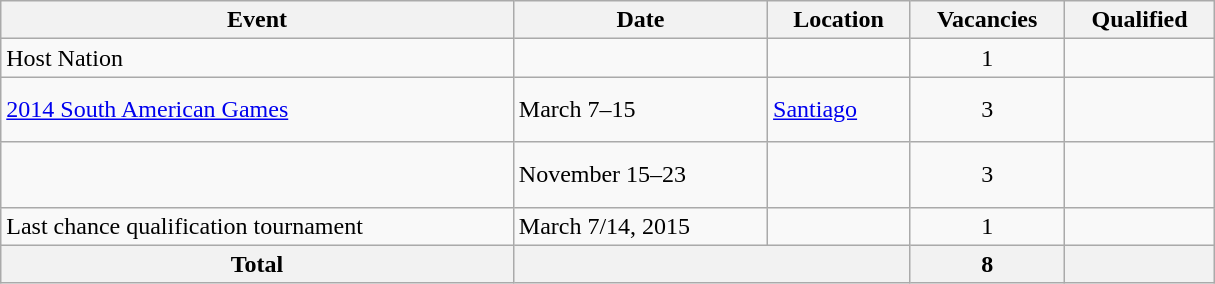<table class="wikitable" width=810>
<tr>
<th>Event</th>
<th>Date</th>
<th>Location</th>
<th>Vacancies</th>
<th>Qualified</th>
</tr>
<tr>
<td>Host Nation</td>
<td></td>
<td></td>
<td align=center>1</td>
<td></td>
</tr>
<tr>
<td><a href='#'>2014 South American Games</a></td>
<td>March 7–15</td>
<td> <a href='#'>Santiago</a></td>
<td align=center>3</td>
<td><br><br></td>
</tr>
<tr>
<td></td>
<td>November 15–23</td>
<td></td>
<td align=center>3</td>
<td><br><br></td>
</tr>
<tr>
<td>Last chance qualification tournament</td>
<td>March 7/14, 2015</td>
<td><br></td>
<td align=center>1</td>
<td></td>
</tr>
<tr>
<th>Total</th>
<th colspan="2"></th>
<th>8</th>
<th></th>
</tr>
</table>
